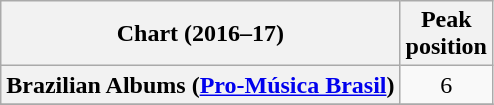<table class="wikitable sortable plainrowheaders" style="text-align:center;">
<tr>
<th scope="col">Chart (2016–17)</th>
<th scope="col">Peak<br>position</th>
</tr>
<tr>
<th scope="row">Brazilian Albums (<a href='#'>Pro-Música Brasil</a>)</th>
<td>6</td>
</tr>
<tr>
</tr>
</table>
